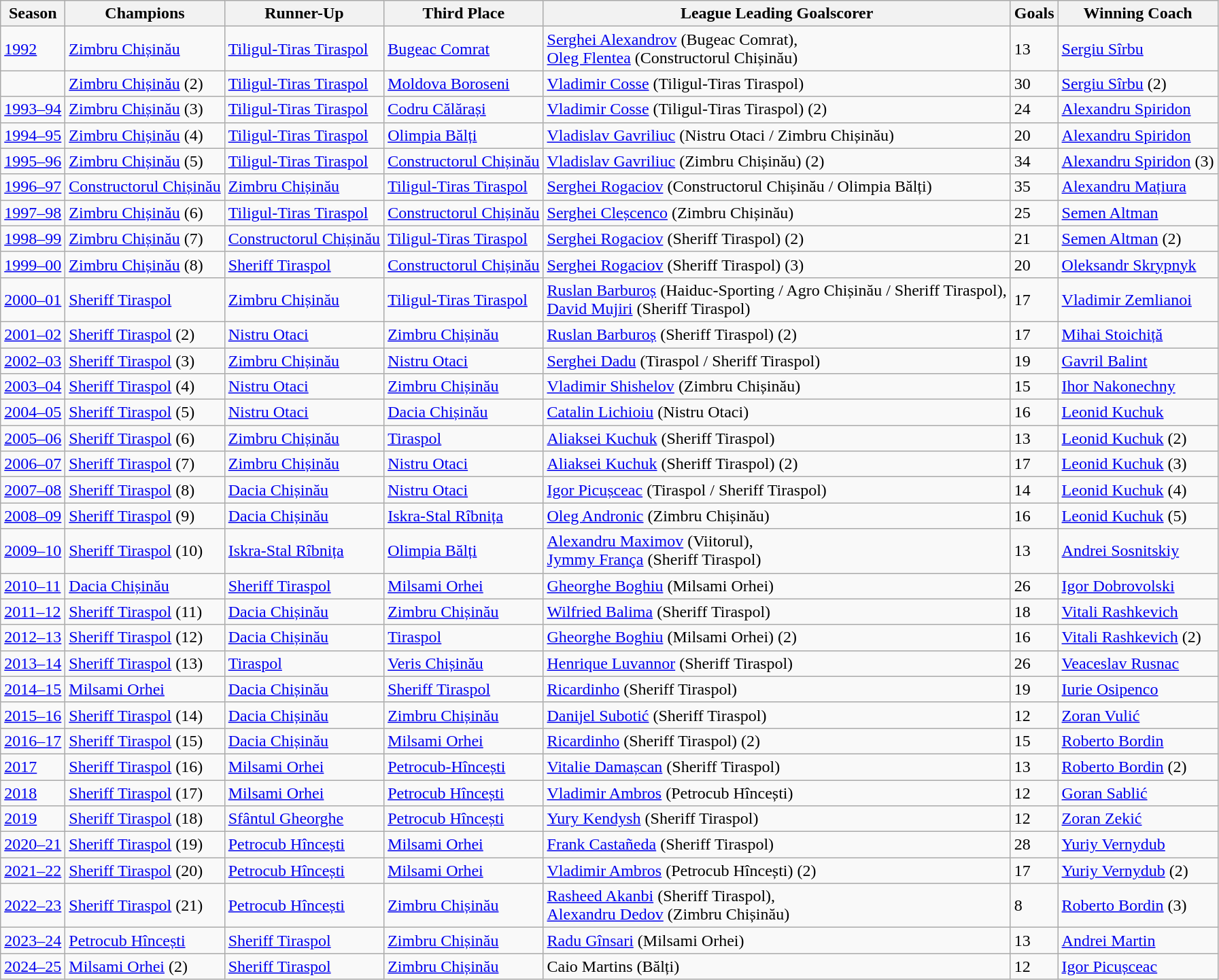<table class="wikitable">
<tr>
<th>Season</th>
<th>Champions</th>
<th>Runner-Up</th>
<th>Third Place</th>
<th>League Leading Goalscorer</th>
<th>Goals</th>
<th>Winning Coach</th>
</tr>
<tr>
<td><a href='#'>1992</a></td>
<td><a href='#'>Zimbru Chișinău</a></td>
<td><a href='#'>Tiligul-Tiras Tiraspol</a></td>
<td><a href='#'>Bugeac Comrat</a></td>
<td> <a href='#'>Serghei Alexandrov</a> (Bugeac Comrat),<br> <a href='#'>Oleg Flentea</a> (Constructorul Chișinău)</td>
<td>13</td>
<td> <a href='#'>Sergiu Sîrbu</a></td>
</tr>
<tr>
<td></td>
<td><a href='#'>Zimbru Chișinău</a> (2)</td>
<td><a href='#'>Tiligul-Tiras Tiraspol</a></td>
<td><a href='#'>Moldova Boroseni</a></td>
<td> <a href='#'>Vladimir Cosse</a> (Tiligul-Tiras Tiraspol)</td>
<td>30</td>
<td> <a href='#'>Sergiu Sîrbu</a> (2)</td>
</tr>
<tr>
<td><a href='#'>1993–94</a></td>
<td><a href='#'>Zimbru Chișinău</a> (3)</td>
<td><a href='#'>Tiligul-Tiras Tiraspol</a></td>
<td><a href='#'>Codru Călărași</a></td>
<td> <a href='#'>Vladimir Cosse</a> (Tiligul-Tiras Tiraspol) (2)</td>
<td>24</td>
<td> <a href='#'>Alexandru Spiridon</a></td>
</tr>
<tr>
<td><a href='#'>1994–95</a></td>
<td><a href='#'>Zimbru Chișinău</a> (4)</td>
<td><a href='#'>Tiligul-Tiras Tiraspol</a></td>
<td><a href='#'>Olimpia Bălți</a></td>
<td> <a href='#'>Vladislav Gavriliuc</a> (Nistru Otaci / Zimbru Chișinău)</td>
<td>20</td>
<td> <a href='#'>Alexandru Spiridon</a></td>
</tr>
<tr>
<td><a href='#'>1995–96</a></td>
<td><a href='#'>Zimbru Chișinău</a> (5)</td>
<td><a href='#'>Tiligul-Tiras Tiraspol</a></td>
<td><a href='#'>Constructorul Chișinău</a></td>
<td> <a href='#'>Vladislav Gavriliuc</a> (Zimbru Chișinău) (2)</td>
<td>34</td>
<td> <a href='#'>Alexandru Spiridon</a> (3)</td>
</tr>
<tr>
<td><a href='#'>1996–97</a></td>
<td><a href='#'>Constructorul Chișinău</a></td>
<td><a href='#'>Zimbru Chișinău</a></td>
<td><a href='#'>Tiligul-Tiras Tiraspol</a></td>
<td> <a href='#'>Serghei Rogaciov</a> (Constructorul Chișinău / Olimpia Bălți)</td>
<td>35</td>
<td> <a href='#'>Alexandru Mațiura</a></td>
</tr>
<tr>
<td><a href='#'>1997–98</a></td>
<td><a href='#'>Zimbru Chișinău</a> (6)</td>
<td><a href='#'>Tiligul-Tiras Tiraspol</a></td>
<td><a href='#'>Constructorul Chișinău</a></td>
<td> <a href='#'>Serghei Cleșcenco</a> (Zimbru Chișinău)</td>
<td>25</td>
<td> <a href='#'>Semen Altman</a></td>
</tr>
<tr>
<td><a href='#'>1998–99</a></td>
<td><a href='#'>Zimbru Chișinău</a> (7)</td>
<td><a href='#'>Constructorul Chișinău</a></td>
<td><a href='#'>Tiligul-Tiras Tiraspol</a></td>
<td> <a href='#'>Serghei Rogaciov</a> (Sheriff Tiraspol) (2)</td>
<td>21</td>
<td> <a href='#'>Semen Altman</a> (2)</td>
</tr>
<tr>
<td><a href='#'>1999–00</a></td>
<td><a href='#'>Zimbru Chișinău</a> (8)</td>
<td><a href='#'>Sheriff Tiraspol</a></td>
<td><a href='#'>Constructorul Chișinău</a></td>
<td> <a href='#'>Serghei Rogaciov</a> (Sheriff Tiraspol) (3)</td>
<td>20</td>
<td> <a href='#'>Oleksandr Skrypnyk</a></td>
</tr>
<tr>
<td><a href='#'>2000–01</a></td>
<td><a href='#'>Sheriff Tiraspol</a></td>
<td><a href='#'>Zimbru Chișinău</a></td>
<td><a href='#'>Tiligul-Tiras Tiraspol</a></td>
<td> <a href='#'>Ruslan Barburoș</a> (Haiduc-Sporting / Agro Chișinău / Sheriff Tiraspol),<br> <a href='#'>David Mujiri</a> (Sheriff Tiraspol)</td>
<td>17</td>
<td> <a href='#'>Vladimir Zemlianoi</a></td>
</tr>
<tr>
<td><a href='#'>2001–02</a></td>
<td><a href='#'>Sheriff Tiraspol</a> (2)</td>
<td><a href='#'>Nistru Otaci</a></td>
<td><a href='#'>Zimbru Chișinău</a></td>
<td> <a href='#'>Ruslan Barburoș</a> (Sheriff Tiraspol) (2)</td>
<td>17</td>
<td> <a href='#'>Mihai Stoichiță</a></td>
</tr>
<tr>
<td><a href='#'>2002–03</a></td>
<td><a href='#'>Sheriff Tiraspol</a> (3)</td>
<td><a href='#'>Zimbru Chișinău</a></td>
<td><a href='#'>Nistru Otaci</a></td>
<td> <a href='#'>Serghei Dadu</a> (Tiraspol / Sheriff Tiraspol)</td>
<td>19</td>
<td> <a href='#'>Gavril Balint</a></td>
</tr>
<tr>
<td><a href='#'>2003–04</a></td>
<td><a href='#'>Sheriff Tiraspol</a> (4)</td>
<td><a href='#'>Nistru Otaci</a></td>
<td><a href='#'>Zimbru Chișinău</a></td>
<td> <a href='#'>Vladimir Shishelov</a> (Zimbru Chișinău)</td>
<td>15</td>
<td> <a href='#'>Ihor Nakonechny</a></td>
</tr>
<tr>
<td><a href='#'>2004–05</a></td>
<td><a href='#'>Sheriff Tiraspol</a> (5)</td>
<td><a href='#'>Nistru Otaci</a></td>
<td><a href='#'>Dacia Chișinău</a></td>
<td> <a href='#'>Catalin Lichioiu</a> (Nistru Otaci)</td>
<td>16</td>
<td> <a href='#'>Leonid Kuchuk</a></td>
</tr>
<tr>
<td><a href='#'>2005–06</a></td>
<td><a href='#'>Sheriff Tiraspol</a> (6)</td>
<td><a href='#'>Zimbru Chișinău</a></td>
<td><a href='#'>Tiraspol</a></td>
<td> <a href='#'>Aliaksei Kuchuk</a> (Sheriff Tiraspol)</td>
<td>13</td>
<td> <a href='#'>Leonid Kuchuk</a> (2)</td>
</tr>
<tr>
<td><a href='#'>2006–07</a></td>
<td><a href='#'>Sheriff Tiraspol</a> (7)</td>
<td><a href='#'>Zimbru Chișinău</a></td>
<td><a href='#'>Nistru Otaci</a></td>
<td> <a href='#'>Aliaksei Kuchuk</a> (Sheriff Tiraspol) (2)</td>
<td>17</td>
<td> <a href='#'>Leonid Kuchuk</a> (3)</td>
</tr>
<tr>
<td><a href='#'>2007–08</a></td>
<td><a href='#'>Sheriff Tiraspol</a> (8)</td>
<td><a href='#'>Dacia Chișinău</a></td>
<td><a href='#'>Nistru Otaci</a></td>
<td> <a href='#'>Igor Picușceac</a> (Tiraspol / Sheriff Tiraspol)</td>
<td>14</td>
<td> <a href='#'>Leonid Kuchuk</a> (4)</td>
</tr>
<tr>
<td><a href='#'>2008–09</a></td>
<td><a href='#'>Sheriff Tiraspol</a> (9)</td>
<td><a href='#'>Dacia Chișinău</a></td>
<td><a href='#'>Iskra-Stal Rîbnița</a></td>
<td> <a href='#'>Oleg Andronic</a> (Zimbru Chișinău)</td>
<td>16</td>
<td> <a href='#'>Leonid Kuchuk</a> (5)</td>
</tr>
<tr>
<td><a href='#'>2009–10</a></td>
<td><a href='#'>Sheriff Tiraspol</a> (10)</td>
<td><a href='#'>Iskra-Stal Rîbnița</a></td>
<td><a href='#'>Olimpia Bălți</a></td>
<td> <a href='#'>Alexandru Maximov</a> (Viitorul),<br> <a href='#'>Jymmy França</a> (Sheriff Tiraspol)</td>
<td>13</td>
<td> <a href='#'>Andrei Sosnitskiy</a></td>
</tr>
<tr>
<td><a href='#'>2010–11</a></td>
<td><a href='#'>Dacia Chișinău</a></td>
<td><a href='#'>Sheriff Tiraspol</a></td>
<td><a href='#'>Milsami Orhei</a></td>
<td> <a href='#'>Gheorghe Boghiu</a> (Milsami Orhei)</td>
<td>26</td>
<td> <a href='#'>Igor Dobrovolski</a></td>
</tr>
<tr>
<td><a href='#'>2011–12</a></td>
<td><a href='#'>Sheriff Tiraspol</a> (11)</td>
<td><a href='#'>Dacia Chișinău</a></td>
<td><a href='#'>Zimbru Chișinău</a></td>
<td> <a href='#'>Wilfried Balima</a> (Sheriff Tiraspol)</td>
<td>18</td>
<td> <a href='#'>Vitali Rashkevich</a></td>
</tr>
<tr>
<td><a href='#'>2012–13</a></td>
<td><a href='#'>Sheriff Tiraspol</a> (12)</td>
<td><a href='#'>Dacia Chișinău</a></td>
<td><a href='#'>Tiraspol</a></td>
<td> <a href='#'>Gheorghe Boghiu</a> (Milsami Orhei) (2)</td>
<td>16</td>
<td> <a href='#'>Vitali Rashkevich</a> (2)</td>
</tr>
<tr>
<td><a href='#'>2013–14</a></td>
<td><a href='#'>Sheriff Tiraspol</a> (13)</td>
<td><a href='#'>Tiraspol</a></td>
<td><a href='#'>Veris Chișinău</a></td>
<td> <a href='#'>Henrique Luvannor</a> (Sheriff Tiraspol)</td>
<td>26</td>
<td> <a href='#'>Veaceslav Rusnac</a></td>
</tr>
<tr>
<td><a href='#'>2014–15</a></td>
<td><a href='#'>Milsami Orhei</a></td>
<td><a href='#'>Dacia Chișinău</a></td>
<td><a href='#'>Sheriff Tiraspol</a></td>
<td> <a href='#'>Ricardinho</a> (Sheriff Tiraspol)</td>
<td>19</td>
<td> <a href='#'>Iurie Osipenco</a></td>
</tr>
<tr>
<td><a href='#'>2015–16</a></td>
<td><a href='#'>Sheriff Tiraspol</a> (14)</td>
<td><a href='#'>Dacia Chișinău</a></td>
<td><a href='#'>Zimbru Chișinău</a></td>
<td> <a href='#'>Danijel Subotić</a> (Sheriff Tiraspol)</td>
<td>12</td>
<td> <a href='#'>Zoran Vulić</a></td>
</tr>
<tr>
<td><a href='#'>2016–17</a></td>
<td><a href='#'>Sheriff Tiraspol</a> (15)</td>
<td><a href='#'>Dacia Chișinău</a></td>
<td><a href='#'>Milsami Orhei</a></td>
<td> <a href='#'>Ricardinho</a> (Sheriff Tiraspol) (2)</td>
<td>15</td>
<td> <a href='#'>Roberto Bordin</a></td>
</tr>
<tr>
<td><a href='#'>2017</a></td>
<td><a href='#'>Sheriff Tiraspol</a> (16)</td>
<td><a href='#'>Milsami Orhei</a></td>
<td><a href='#'>Petrocub-Hîncești</a></td>
<td> <a href='#'>Vitalie Damașcan</a> (Sheriff Tiraspol)</td>
<td>13</td>
<td> <a href='#'>Roberto Bordin</a> (2)</td>
</tr>
<tr>
<td><a href='#'>2018</a></td>
<td><a href='#'>Sheriff Tiraspol</a> (17)</td>
<td><a href='#'>Milsami Orhei</a></td>
<td><a href='#'>Petrocub Hîncești</a></td>
<td> <a href='#'>Vladimir Ambros</a> (Petrocub Hîncești)</td>
<td>12</td>
<td> <a href='#'>Goran Sablić</a></td>
</tr>
<tr>
<td><a href='#'>2019</a></td>
<td><a href='#'>Sheriff Tiraspol</a> (18)</td>
<td><a href='#'>Sfântul Gheorghe</a></td>
<td><a href='#'>Petrocub Hîncești</a></td>
<td> <a href='#'>Yury Kendysh</a> (Sheriff Tiraspol)</td>
<td>12</td>
<td> <a href='#'>Zoran Zekić</a></td>
</tr>
<tr>
<td><a href='#'>2020–21</a></td>
<td><a href='#'>Sheriff Tiraspol</a> (19)</td>
<td><a href='#'>Petrocub Hîncești</a></td>
<td><a href='#'>Milsami Orhei</a></td>
<td> <a href='#'>Frank Castañeda</a> (Sheriff Tiraspol)</td>
<td>28</td>
<td> <a href='#'>Yuriy Vernydub</a></td>
</tr>
<tr>
<td><a href='#'>2021–22</a></td>
<td><a href='#'>Sheriff Tiraspol</a> (20)</td>
<td><a href='#'>Petrocub Hîncești</a></td>
<td><a href='#'>Milsami Orhei</a></td>
<td> <a href='#'>Vladimir Ambros</a> (Petrocub Hîncești) (2)</td>
<td>17</td>
<td> <a href='#'>Yuriy Vernydub</a> (2)</td>
</tr>
<tr>
<td><a href='#'>2022–23</a></td>
<td><a href='#'>Sheriff Tiraspol</a> (21)</td>
<td><a href='#'>Petrocub Hîncești</a></td>
<td><a href='#'>Zimbru Chișinău</a></td>
<td> <a href='#'>Rasheed Akanbi</a> (Sheriff Tiraspol),<br> <a href='#'>Alexandru Dedov</a> (Zimbru Chișinău)</td>
<td>8</td>
<td> <a href='#'>Roberto Bordin</a> (3)</td>
</tr>
<tr>
<td><a href='#'>2023–24</a></td>
<td><a href='#'>Petrocub Hîncești</a></td>
<td><a href='#'>Sheriff Tiraspol</a></td>
<td><a href='#'>Zimbru Chișinău</a></td>
<td> <a href='#'>Radu Gînsari</a> (Milsami Orhei)</td>
<td>13</td>
<td> <a href='#'>Andrei Martin</a></td>
</tr>
<tr>
<td><a href='#'>2024–25</a></td>
<td><a href='#'>Milsami Orhei</a> (2)</td>
<td><a href='#'>Sheriff Tiraspol</a></td>
<td><a href='#'>Zimbru Chișinău</a></td>
<td> Caio Martins (Bălți)</td>
<td>12</td>
<td> <a href='#'>Igor Picușceac</a></td>
</tr>
</table>
